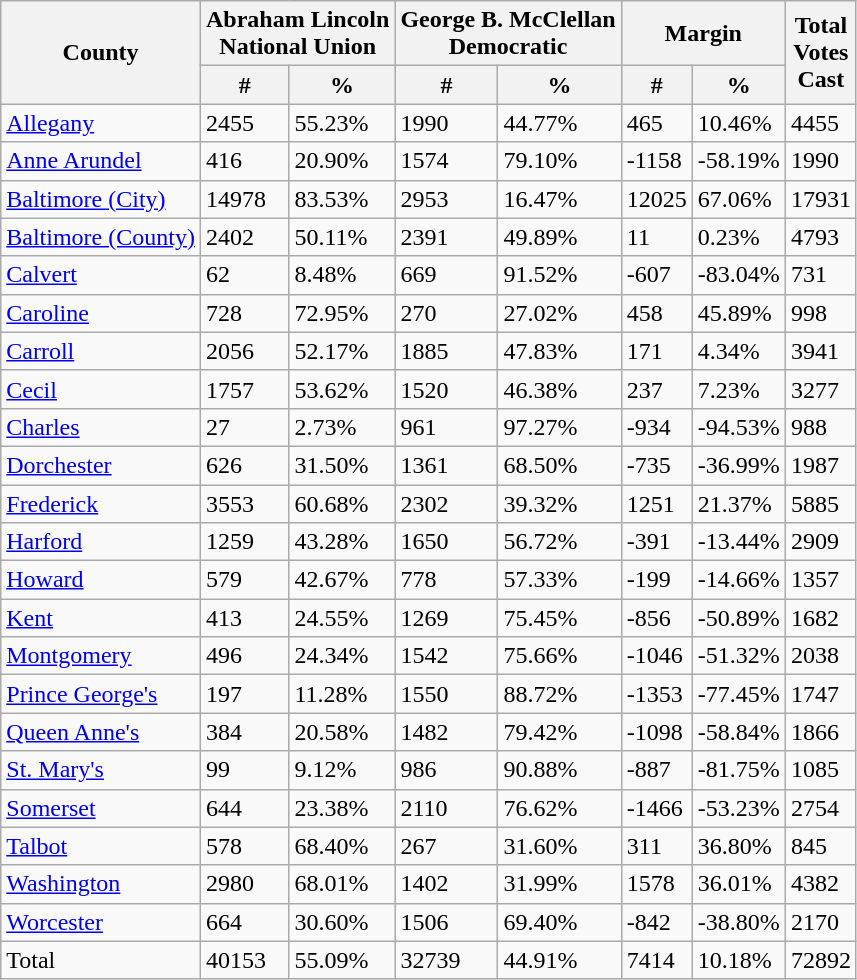<table class="wikitable sortable">
<tr>
<th rowspan="2">County</th>
<th colspan="2" >Abraham Lincoln<br>National Union</th>
<th colspan="2" >George B. McClellan<br>Democratic</th>
<th colspan="2">Margin</th>
<th rowspan="2">Total<br>Votes<br>Cast </th>
</tr>
<tr>
<th>#</th>
<th>%</th>
<th>#</th>
<th>%</th>
<th>#</th>
<th>%</th>
</tr>
<tr>
<td><a href='#'>Allegany</a></td>
<td>2455</td>
<td>55.23%</td>
<td>1990</td>
<td>44.77%</td>
<td>465</td>
<td>10.46%</td>
<td>4455</td>
</tr>
<tr>
<td><a href='#'>Anne Arundel</a></td>
<td>416</td>
<td>20.90%</td>
<td>1574</td>
<td>79.10%</td>
<td>-1158</td>
<td>-58.19%</td>
<td>1990</td>
</tr>
<tr>
<td><a href='#'>Baltimore (City)</a></td>
<td>14978</td>
<td>83.53%</td>
<td>2953</td>
<td>16.47%</td>
<td>12025</td>
<td>67.06%</td>
<td>17931</td>
</tr>
<tr>
<td><a href='#'>Baltimore (County)</a></td>
<td>2402</td>
<td>50.11%</td>
<td>2391</td>
<td>49.89%</td>
<td>11</td>
<td>0.23%</td>
<td>4793</td>
</tr>
<tr>
<td><a href='#'>Calvert</a></td>
<td>62</td>
<td>8.48%</td>
<td>669</td>
<td>91.52%</td>
<td>-607</td>
<td>-83.04%</td>
<td>731</td>
</tr>
<tr>
<td><a href='#'>Caroline</a></td>
<td>728</td>
<td>72.95%</td>
<td>270</td>
<td>27.02%</td>
<td>458</td>
<td>45.89%</td>
<td>998</td>
</tr>
<tr>
<td><a href='#'>Carroll</a></td>
<td>2056</td>
<td>52.17%</td>
<td>1885</td>
<td>47.83%</td>
<td>171</td>
<td>4.34%</td>
<td>3941</td>
</tr>
<tr>
<td><a href='#'>Cecil</a></td>
<td>1757</td>
<td>53.62%</td>
<td>1520</td>
<td>46.38%</td>
<td>237</td>
<td>7.23%</td>
<td>3277</td>
</tr>
<tr>
<td><a href='#'>Charles</a></td>
<td>27</td>
<td>2.73%</td>
<td>961</td>
<td>97.27%</td>
<td>-934</td>
<td>-94.53%</td>
<td>988</td>
</tr>
<tr>
<td><a href='#'>Dorchester</a></td>
<td>626</td>
<td>31.50%</td>
<td>1361</td>
<td>68.50%</td>
<td>-735</td>
<td>-36.99%</td>
<td>1987</td>
</tr>
<tr>
<td><a href='#'>Frederick</a></td>
<td>3553</td>
<td>60.68%</td>
<td>2302</td>
<td>39.32%</td>
<td>1251</td>
<td>21.37%</td>
<td>5885</td>
</tr>
<tr>
<td><a href='#'>Harford</a></td>
<td>1259</td>
<td>43.28%</td>
<td>1650</td>
<td>56.72%</td>
<td>-391</td>
<td>-13.44%</td>
<td>2909</td>
</tr>
<tr>
<td><a href='#'>Howard</a></td>
<td>579</td>
<td>42.67%</td>
<td>778</td>
<td>57.33%</td>
<td>-199</td>
<td>-14.66%</td>
<td>1357</td>
</tr>
<tr>
<td><a href='#'>Kent</a></td>
<td>413</td>
<td>24.55%</td>
<td>1269</td>
<td>75.45%</td>
<td>-856</td>
<td>-50.89%</td>
<td>1682</td>
</tr>
<tr>
<td><a href='#'>Montgomery</a></td>
<td>496</td>
<td>24.34%</td>
<td>1542</td>
<td>75.66%</td>
<td>-1046</td>
<td>-51.32%</td>
<td>2038</td>
</tr>
<tr>
<td><a href='#'>Prince George's</a></td>
<td>197</td>
<td>11.28%</td>
<td>1550</td>
<td>88.72%</td>
<td>-1353</td>
<td>-77.45%</td>
<td>1747</td>
</tr>
<tr>
<td><a href='#'>Queen Anne's</a></td>
<td>384</td>
<td>20.58%</td>
<td>1482</td>
<td>79.42%</td>
<td>-1098</td>
<td>-58.84%</td>
<td>1866</td>
</tr>
<tr>
<td><a href='#'>St. Mary's</a></td>
<td>99</td>
<td>9.12%</td>
<td>986</td>
<td>90.88%</td>
<td>-887</td>
<td>-81.75%</td>
<td>1085</td>
</tr>
<tr>
<td><a href='#'>Somerset</a></td>
<td>644</td>
<td>23.38%</td>
<td>2110</td>
<td>76.62%</td>
<td>-1466</td>
<td>-53.23%</td>
<td>2754</td>
</tr>
<tr>
<td><a href='#'>Talbot</a></td>
<td>578</td>
<td>68.40%</td>
<td>267</td>
<td>31.60%</td>
<td>311</td>
<td>36.80%</td>
<td>845</td>
</tr>
<tr>
<td><a href='#'>Washington</a></td>
<td>2980</td>
<td>68.01%</td>
<td>1402</td>
<td>31.99%</td>
<td>1578</td>
<td>36.01%</td>
<td>4382</td>
</tr>
<tr>
<td><a href='#'>Worcester</a></td>
<td>664</td>
<td>30.60%</td>
<td>1506</td>
<td>69.40%</td>
<td>-842</td>
<td>-38.80%</td>
<td>2170</td>
</tr>
<tr>
<td>Total</td>
<td>40153</td>
<td>55.09%</td>
<td>32739</td>
<td>44.91%</td>
<td>7414</td>
<td>10.18%</td>
<td>72892</td>
</tr>
</table>
